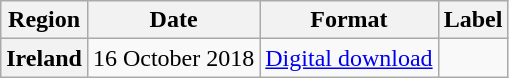<table class="wikitable plainrowheaders">
<tr>
<th scope="col">Region</th>
<th scope="col">Date</th>
<th scope="col">Format</th>
<th scope="col">Label</th>
</tr>
<tr>
<th scope="row">Ireland</th>
<td>16 October 2018</td>
<td><a href='#'>Digital download</a></td>
<td></td>
</tr>
</table>
